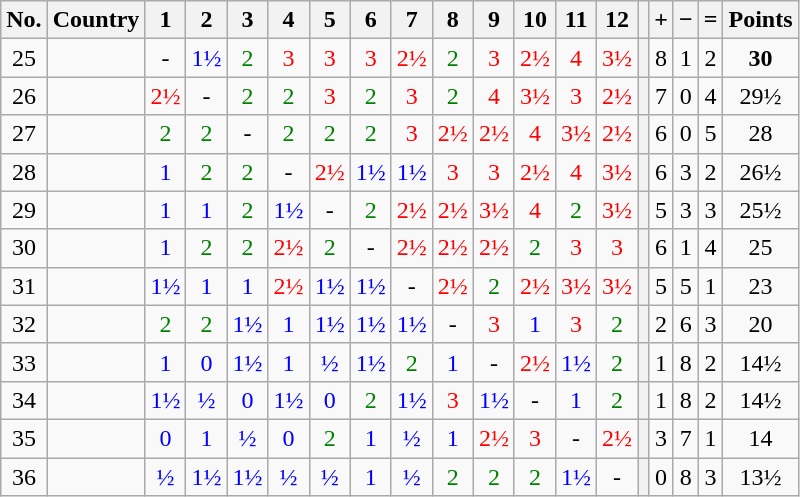<table class="wikitable" style="text-align:center">
<tr>
<th>No.</th>
<th>Country</th>
<th>1</th>
<th>2</th>
<th>3</th>
<th>4</th>
<th>5</th>
<th>6</th>
<th>7</th>
<th>8</th>
<th>9</th>
<th>10</th>
<th>11</th>
<th>12</th>
<th></th>
<th>+</th>
<th>−</th>
<th>=</th>
<th>Points</th>
</tr>
<tr>
<td>25</td>
<td style="text-align: left"></td>
<td>-</td>
<td style="color: blue;">1½</td>
<td style="color: green">2</td>
<td style="color: red;">3</td>
<td style="color: red;">3</td>
<td style="color: red;">3</td>
<td style="color: red;">2½</td>
<td style="color: green">2</td>
<td style="color: red;">3</td>
<td style="color: red;">2½</td>
<td style="color: red;">4</td>
<td style="color: red;">3½</td>
<th></th>
<td>8</td>
<td>1</td>
<td>2</td>
<td><strong>30</strong></td>
</tr>
<tr>
<td>26</td>
<td style="text-align: left"></td>
<td style="color: red;">2½</td>
<td>-</td>
<td style="color: green">2</td>
<td style="color: green">2</td>
<td style="color: red;">3</td>
<td style="color: green">2</td>
<td style="color: red;">3</td>
<td style="color: green">2</td>
<td style="color: red;">4</td>
<td style="color: red;">3½</td>
<td style="color: red;">3</td>
<td style="color: red;">2½</td>
<th></th>
<td>7</td>
<td>0</td>
<td>4</td>
<td>29½</td>
</tr>
<tr>
<td>27</td>
<td style="text-align: left"></td>
<td style="color: green">2</td>
<td style="color: green">2</td>
<td>-</td>
<td style="color: green">2</td>
<td style="color: green">2</td>
<td style="color: green">2</td>
<td style="color: red;">3</td>
<td style="color: red;">2½</td>
<td style="color: red;">2½</td>
<td style="color: red;">4</td>
<td style="color: red;">3½</td>
<td style="color: red;">2½</td>
<th></th>
<td>6</td>
<td>0</td>
<td>5</td>
<td>28</td>
</tr>
<tr>
<td>28</td>
<td style="text-align: left"></td>
<td style="color: blue;">1</td>
<td style="color: green">2</td>
<td style="color: green">2</td>
<td>-</td>
<td style="color: red;">2½</td>
<td style="color: blue;">1½</td>
<td style="color: blue;">1½</td>
<td style="color: red;">3</td>
<td style="color: red;">3</td>
<td style="color: red;">2½</td>
<td style="color: red;">4</td>
<td style="color: red;">3½</td>
<th></th>
<td>6</td>
<td>3</td>
<td>2</td>
<td>26½</td>
</tr>
<tr>
<td>29</td>
<td style="text-align: left"></td>
<td style="color: blue;">1</td>
<td style="color: blue;">1</td>
<td style="color: green">2</td>
<td style="color: blue;">1½</td>
<td>-</td>
<td style="color: green">2</td>
<td style="color: red;">2½</td>
<td style="color: red;">2½</td>
<td style="color: red;">3½</td>
<td style="color: red;">4</td>
<td style="color: green">2</td>
<td style="color: red;">3½</td>
<th></th>
<td>5</td>
<td>3</td>
<td>3</td>
<td>25½</td>
</tr>
<tr>
<td>30</td>
<td style="text-align: left"></td>
<td style="color: blue;">1</td>
<td style="color: green">2</td>
<td style="color: green">2</td>
<td style="color: red;">2½</td>
<td style="color: green">2</td>
<td>-</td>
<td style="color: red;">2½</td>
<td style="color: red;">2½</td>
<td style="color: red;">2½</td>
<td style="color: green">2</td>
<td style="color: red;">3</td>
<td style="color: red;">3</td>
<th></th>
<td>6</td>
<td>1</td>
<td>4</td>
<td>25</td>
</tr>
<tr>
<td>31</td>
<td style="text-align: left"></td>
<td style="color: blue;">1½</td>
<td style="color: blue;">1</td>
<td style="color: blue;">1</td>
<td style="color: red;">2½</td>
<td style="color: blue;">1½</td>
<td style="color: blue;">1½</td>
<td>-</td>
<td style="color: red;">2½</td>
<td style="color: green">2</td>
<td style="color: red;">2½</td>
<td style="color: red;">3½</td>
<td style="color: red;">3½</td>
<th></th>
<td>5</td>
<td>5</td>
<td>1</td>
<td>23</td>
</tr>
<tr>
<td>32</td>
<td style="text-align: left"></td>
<td style="color: green">2</td>
<td style="color: green">2</td>
<td style="color: blue;">1½</td>
<td style="color: blue;">1</td>
<td style="color: blue;">1½</td>
<td style="color: blue;">1½</td>
<td style="color: blue;">1½</td>
<td>-</td>
<td style="color: red;">3</td>
<td style="color: blue;">1</td>
<td style="color: red;">3</td>
<td style="color: green">2</td>
<th></th>
<td>2</td>
<td>6</td>
<td>3</td>
<td>20</td>
</tr>
<tr>
<td>33</td>
<td style="text-align: left"></td>
<td style="color: blue;">1</td>
<td style="color: blue;">0</td>
<td style="color: blue;">1½</td>
<td style="color: blue;">1</td>
<td style="color: blue;">½</td>
<td style="color: blue;">1½</td>
<td style="color: green">2</td>
<td style="color: blue;">1</td>
<td>-</td>
<td style="color: red;">2½</td>
<td style="color: blue;">1½</td>
<td style="color: green">2</td>
<th></th>
<td>1</td>
<td>8</td>
<td>2</td>
<td>14½</td>
</tr>
<tr>
<td>34</td>
<td style="text-align: left"></td>
<td style="color: blue;">1½</td>
<td style="color: blue;">½</td>
<td style="color: blue;">0</td>
<td style="color: blue;">1½</td>
<td style="color: blue;">0</td>
<td style="color: green">2</td>
<td style="color: blue;">1½</td>
<td style="color: red;">3</td>
<td style="color: blue;">1½</td>
<td>-</td>
<td style="color: blue;">1</td>
<td style="color: green">2</td>
<th></th>
<td>1</td>
<td>8</td>
<td>2</td>
<td>14½</td>
</tr>
<tr>
<td>35</td>
<td style="text-align: left"></td>
<td style="color: blue;">0</td>
<td style="color: blue;">1</td>
<td style="color: blue;">½</td>
<td style="color: blue;">0</td>
<td style="color: green">2</td>
<td style="color: blue;">1</td>
<td style="color: blue;">½</td>
<td style="color: blue;">1</td>
<td style="color: red;">2½</td>
<td style="color: red;">3</td>
<td>-</td>
<td style="color: red;">2½</td>
<th></th>
<td>3</td>
<td>7</td>
<td>1</td>
<td>14</td>
</tr>
<tr>
<td>36</td>
<td style="text-align: left"></td>
<td style="color: blue;">½</td>
<td style="color: blue;">1½</td>
<td style="color: blue;">1½</td>
<td style="color: blue;">½</td>
<td style="color: blue;">½</td>
<td style="color: blue;">1</td>
<td style="color: blue;">½</td>
<td style="color: green">2</td>
<td style="color: green">2</td>
<td style="color: green">2</td>
<td style="color: blue;">1½</td>
<td>-</td>
<th></th>
<td>0</td>
<td>8</td>
<td>3</td>
<td>13½</td>
</tr>
</table>
